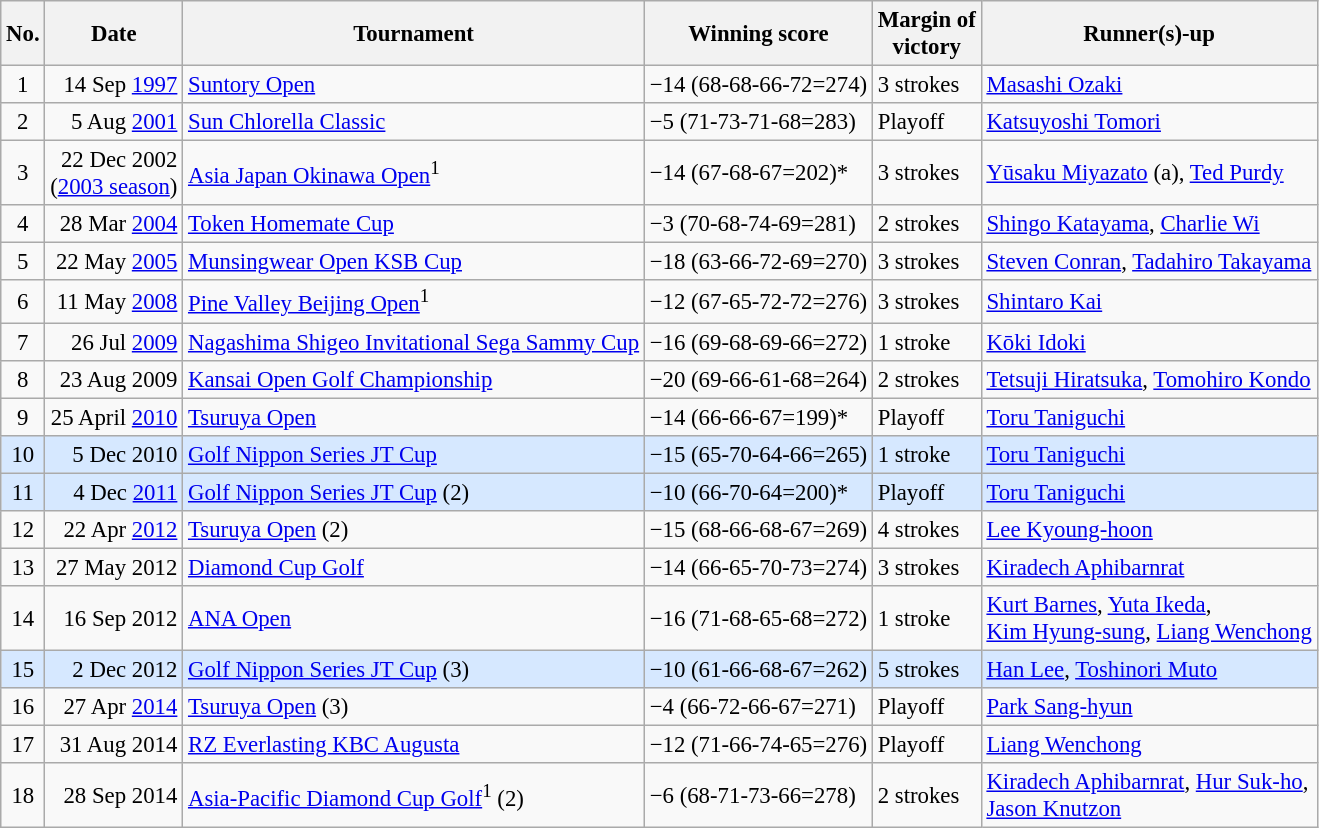<table class="wikitable" style="font-size:95%;">
<tr>
<th>No.</th>
<th>Date</th>
<th>Tournament</th>
<th>Winning score</th>
<th>Margin of<br>victory</th>
<th>Runner(s)-up</th>
</tr>
<tr>
<td align=center>1</td>
<td align=right>14 Sep <a href='#'>1997</a></td>
<td><a href='#'>Suntory Open</a></td>
<td>−14 (68-68-66-72=274)</td>
<td>3 strokes</td>
<td> <a href='#'>Masashi Ozaki</a></td>
</tr>
<tr>
<td align=center>2</td>
<td align=right>5 Aug <a href='#'>2001</a></td>
<td><a href='#'>Sun Chlorella Classic</a></td>
<td>−5 (71-73-71-68=283)</td>
<td>Playoff</td>
<td> <a href='#'>Katsuyoshi Tomori</a></td>
</tr>
<tr>
<td align=center>3</td>
<td align=right>22 Dec 2002<br>(<a href='#'>2003 season</a>)</td>
<td><a href='#'>Asia Japan Okinawa Open</a><sup>1</sup></td>
<td>−14 (67-68-67=202)*</td>
<td>3 strokes</td>
<td> <a href='#'>Yūsaku Miyazato</a> (a),  <a href='#'>Ted Purdy</a></td>
</tr>
<tr>
<td align=center>4</td>
<td align=right>28 Mar <a href='#'>2004</a></td>
<td><a href='#'>Token Homemate Cup</a></td>
<td>−3 (70-68-74-69=281)</td>
<td>2 strokes</td>
<td> <a href='#'>Shingo Katayama</a>,  <a href='#'>Charlie Wi</a></td>
</tr>
<tr>
<td align=center>5</td>
<td align=right>22 May <a href='#'>2005</a></td>
<td><a href='#'>Munsingwear Open KSB Cup</a></td>
<td>−18 (63-66-72-69=270)</td>
<td>3 strokes</td>
<td> <a href='#'>Steven Conran</a>,  <a href='#'>Tadahiro Takayama</a></td>
</tr>
<tr>
<td align=center>6</td>
<td align=right>11 May <a href='#'>2008</a></td>
<td><a href='#'>Pine Valley Beijing Open</a><sup>1</sup></td>
<td>−12 (67-65-72-72=276)</td>
<td>3 strokes</td>
<td> <a href='#'>Shintaro Kai</a></td>
</tr>
<tr>
<td align=center>7</td>
<td align=right>26 Jul <a href='#'>2009</a></td>
<td><a href='#'>Nagashima Shigeo Invitational Sega Sammy Cup</a></td>
<td>−16 (69-68-69-66=272)</td>
<td>1 stroke</td>
<td> <a href='#'>Kōki Idoki</a></td>
</tr>
<tr>
<td align=center>8</td>
<td align=right>23 Aug 2009</td>
<td><a href='#'>Kansai Open Golf Championship</a></td>
<td>−20 (69-66-61-68=264)</td>
<td>2 strokes</td>
<td> <a href='#'>Tetsuji Hiratsuka</a>,  <a href='#'>Tomohiro Kondo</a></td>
</tr>
<tr>
<td align=center>9</td>
<td align=right>25 April <a href='#'>2010</a></td>
<td><a href='#'>Tsuruya Open</a></td>
<td>−14 (66-66-67=199)*</td>
<td>Playoff</td>
<td> <a href='#'>Toru Taniguchi</a></td>
</tr>
<tr style="background:#D6E8FF;">
<td align=center>10</td>
<td align=right>5 Dec 2010</td>
<td><a href='#'>Golf Nippon Series JT Cup</a></td>
<td>−15 (65-70-64-66=265)</td>
<td>1 stroke</td>
<td> <a href='#'>Toru Taniguchi</a></td>
</tr>
<tr style="background:#D6E8FF;">
<td align=center>11</td>
<td align=right>4 Dec <a href='#'>2011</a></td>
<td><a href='#'>Golf Nippon Series JT Cup</a> (2)</td>
<td>−10 (66-70-64=200)*</td>
<td>Playoff</td>
<td> <a href='#'>Toru Taniguchi</a></td>
</tr>
<tr>
<td align=center>12</td>
<td align=right>22 Apr <a href='#'>2012</a></td>
<td><a href='#'>Tsuruya Open</a> (2)</td>
<td>−15 (68-66-68-67=269)</td>
<td>4 strokes</td>
<td> <a href='#'>Lee Kyoung-hoon</a></td>
</tr>
<tr>
<td align=center>13</td>
<td align=right>27 May 2012</td>
<td><a href='#'>Diamond Cup Golf</a></td>
<td>−14 (66-65-70-73=274)</td>
<td>3 strokes</td>
<td> <a href='#'>Kiradech Aphibarnrat</a></td>
</tr>
<tr>
<td align=center>14</td>
<td align=right>16 Sep 2012</td>
<td><a href='#'>ANA Open</a></td>
<td>−16 (71-68-65-68=272)</td>
<td>1 stroke</td>
<td> <a href='#'>Kurt Barnes</a>,  <a href='#'>Yuta Ikeda</a>,<br> <a href='#'>Kim Hyung-sung</a>,  <a href='#'>Liang Wenchong</a></td>
</tr>
<tr style="background:#D6E8FF;">
<td align=center>15</td>
<td align=right>2 Dec 2012</td>
<td><a href='#'>Golf Nippon Series JT Cup</a> (3)</td>
<td>−10 (61-66-68-67=262)</td>
<td>5 strokes</td>
<td> <a href='#'>Han Lee</a>,  <a href='#'>Toshinori Muto</a></td>
</tr>
<tr>
<td align=center>16</td>
<td align=right>27 Apr <a href='#'>2014</a></td>
<td><a href='#'>Tsuruya Open</a> (3)</td>
<td>−4 (66-72-66-67=271)</td>
<td>Playoff</td>
<td> <a href='#'>Park Sang-hyun</a></td>
</tr>
<tr>
<td align=center>17</td>
<td align=right>31 Aug 2014</td>
<td><a href='#'>RZ Everlasting KBC Augusta</a></td>
<td>−12 (71-66-74-65=276)</td>
<td>Playoff</td>
<td> <a href='#'>Liang Wenchong</a></td>
</tr>
<tr>
<td align=center>18</td>
<td align=right>28 Sep 2014</td>
<td><a href='#'>Asia-Pacific Diamond Cup Golf</a><sup>1</sup> (2)</td>
<td>−6 (68-71-73-66=278)</td>
<td>2 strokes</td>
<td> <a href='#'>Kiradech Aphibarnrat</a>,  <a href='#'>Hur Suk-ho</a>,<br> <a href='#'>Jason Knutzon</a></td>
</tr>
</table>
